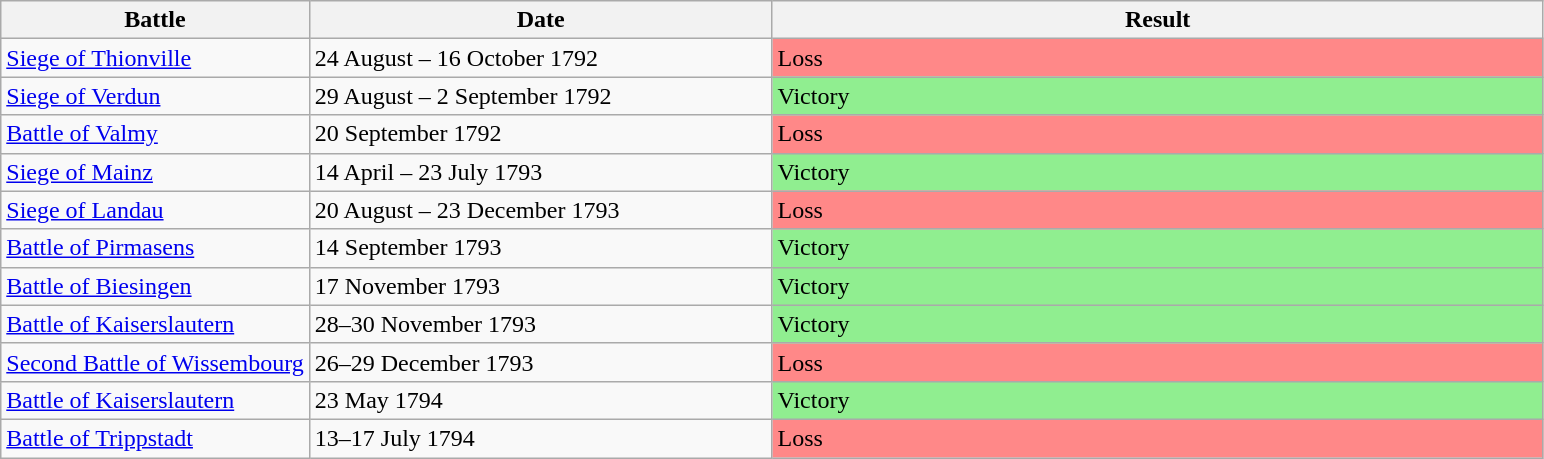<table class="wikitable">
<tr>
<th>Battle</th>
<th>Date</th>
<th>Result</th>
</tr>
<tr>
<td width="20%"><a href='#'>Siege of Thionville</a></td>
<td width="30%">24 August – 16 October 1792</td>
<td width="50%" style="background:#F88">Loss</td>
</tr>
<tr>
<td><a href='#'>Siege of Verdun</a></td>
<td>29 August – 2 September 1792</td>
<td style="background:lightgreen">Victory</td>
</tr>
<tr>
<td><a href='#'>Battle of Valmy</a></td>
<td>20 September 1792</td>
<td style="background:#F88">Loss</td>
</tr>
<tr>
<td><a href='#'>Siege of Mainz</a></td>
<td>14 April – 23 July 1793</td>
<td style="background:lightgreen">Victory</td>
</tr>
<tr>
<td><a href='#'>Siege of Landau</a></td>
<td>20 August – 23 December 1793</td>
<td style="background:#F88">Loss</td>
</tr>
<tr>
<td><a href='#'>Battle of Pirmasens</a></td>
<td>14 September 1793</td>
<td style="background:lightgreen">Victory</td>
</tr>
<tr>
<td><a href='#'>Battle of Biesingen</a></td>
<td>17 November 1793</td>
<td style="background:lightgreen">Victory</td>
</tr>
<tr>
<td><a href='#'>Battle of Kaiserslautern</a></td>
<td>28–30 November 1793</td>
<td style="background:lightgreen">Victory</td>
</tr>
<tr>
<td><a href='#'>Second Battle of Wissembourg</a></td>
<td>26–29 December 1793</td>
<td style="background:#F88">Loss</td>
</tr>
<tr>
<td><a href='#'>Battle of Kaiserslautern</a></td>
<td>23 May 1794</td>
<td style="background:lightgreen">Victory</td>
</tr>
<tr>
<td><a href='#'>Battle of Trippstadt</a></td>
<td>13–17 July 1794</td>
<td style="background:#F88">Loss</td>
</tr>
</table>
